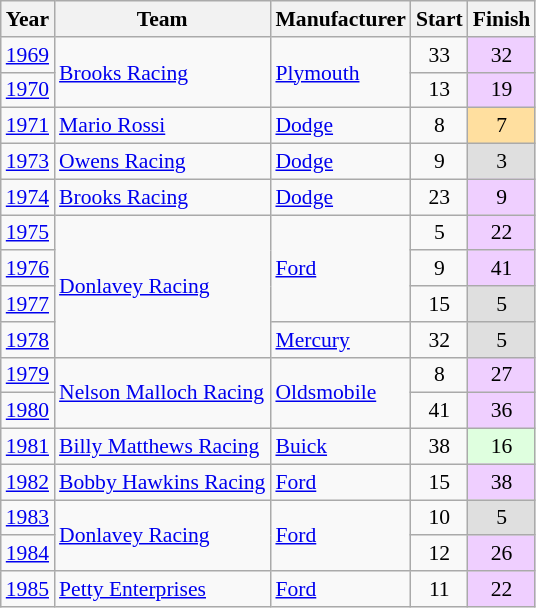<table class="wikitable" style="font-size: 90%;">
<tr>
<th>Year</th>
<th>Team</th>
<th>Manufacturer</th>
<th>Start</th>
<th>Finish</th>
</tr>
<tr>
<td><a href='#'>1969</a></td>
<td rowspan=2><a href='#'>Brooks Racing</a></td>
<td rowspan=2><a href='#'>Plymouth</a></td>
<td align=center>33</td>
<td align=center style="background:#EFCFFF;">32</td>
</tr>
<tr>
<td><a href='#'>1970</a></td>
<td align=center>13</td>
<td align=center style="background:#EFCFFF;">19</td>
</tr>
<tr>
<td><a href='#'>1971</a></td>
<td><a href='#'>Mario Rossi</a></td>
<td><a href='#'>Dodge</a></td>
<td align=center>8</td>
<td align=center style="background:#FFDF9F;">7</td>
</tr>
<tr>
<td><a href='#'>1973</a></td>
<td><a href='#'>Owens Racing</a></td>
<td><a href='#'>Dodge</a></td>
<td align=center>9</td>
<td align=center style="background:#DFDFDF;">3</td>
</tr>
<tr>
<td><a href='#'>1974</a></td>
<td><a href='#'>Brooks Racing</a></td>
<td><a href='#'>Dodge</a></td>
<td align=center>23</td>
<td align=center style="background:#EFCFFF;">9</td>
</tr>
<tr>
<td><a href='#'>1975</a></td>
<td rowspan=4><a href='#'>Donlavey Racing</a></td>
<td rowspan=3><a href='#'>Ford</a></td>
<td align=center>5</td>
<td align=center style="background:#EFCFFF;">22</td>
</tr>
<tr>
<td><a href='#'>1976</a></td>
<td align=center>9</td>
<td align=center style="background:#EFCFFF;">41</td>
</tr>
<tr>
<td><a href='#'>1977</a></td>
<td align=center>15</td>
<td align=center style="background:#DFDFDF;">5</td>
</tr>
<tr>
<td><a href='#'>1978</a></td>
<td><a href='#'>Mercury</a></td>
<td align=center>32</td>
<td align=center style="background:#DFDFDF;">5</td>
</tr>
<tr>
<td><a href='#'>1979</a></td>
<td rowspan=2><a href='#'>Nelson Malloch Racing</a></td>
<td rowspan=2><a href='#'>Oldsmobile</a></td>
<td align=center>8</td>
<td align=center style="background:#EFCFFF;">27</td>
</tr>
<tr>
<td><a href='#'>1980</a></td>
<td align=center>41</td>
<td align=center style="background:#EFCFFF;">36</td>
</tr>
<tr>
<td><a href='#'>1981</a></td>
<td><a href='#'>Billy Matthews Racing</a></td>
<td><a href='#'>Buick</a></td>
<td align=center>38</td>
<td align=center style="background:#DFFFDF;">16</td>
</tr>
<tr>
<td><a href='#'>1982</a></td>
<td><a href='#'>Bobby Hawkins Racing</a></td>
<td><a href='#'>Ford</a></td>
<td align=center>15</td>
<td align=center style="background:#EFCFFF;">38</td>
</tr>
<tr>
<td><a href='#'>1983</a></td>
<td rowspan=2><a href='#'>Donlavey Racing</a></td>
<td rowspan=2><a href='#'>Ford</a></td>
<td align=center>10</td>
<td align=center style="background:#DFDFDF;">5</td>
</tr>
<tr>
<td><a href='#'>1984</a></td>
<td align=center>12</td>
<td align=center style="background:#EFCFFF;">26</td>
</tr>
<tr>
<td><a href='#'>1985</a></td>
<td><a href='#'>Petty Enterprises</a></td>
<td><a href='#'>Ford</a></td>
<td align=center>11</td>
<td align=center style="background:#EFCFFF;">22</td>
</tr>
</table>
